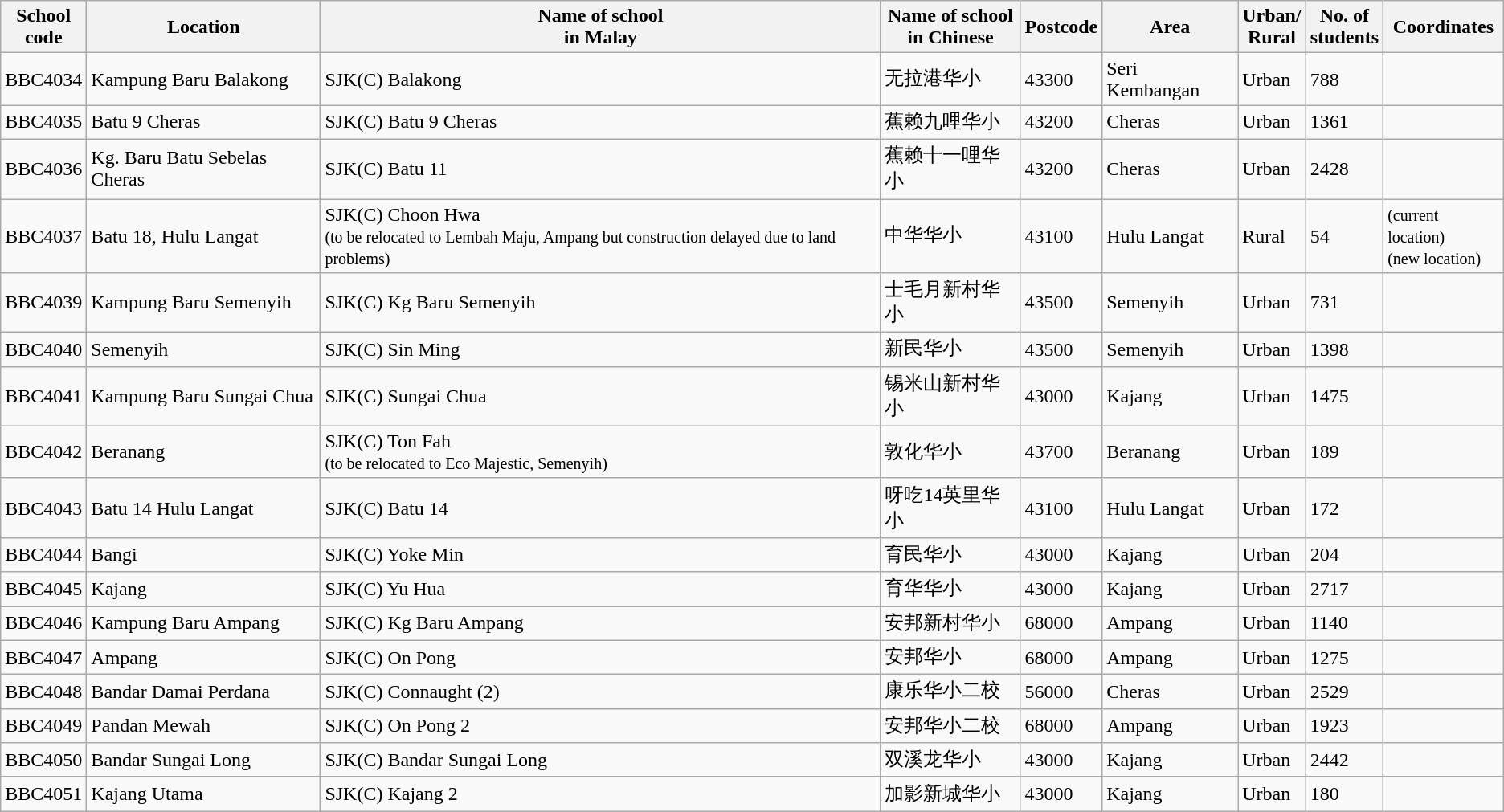<table class="wikitable sortable">
<tr>
<th>School<br>code</th>
<th>Location</th>
<th>Name of school<br>in Malay</th>
<th>Name of school<br>in Chinese</th>
<th>Postcode</th>
<th>Area</th>
<th>Urban/<br>Rural</th>
<th>No. of<br>students</th>
<th>Coordinates</th>
</tr>
<tr>
<td>BBC4034</td>
<td>Kampung Baru Balakong</td>
<td>SJK(C) Balakong</td>
<td>无拉港华小</td>
<td>43300</td>
<td>Seri Kembangan</td>
<td>Urban</td>
<td>788</td>
<td></td>
</tr>
<tr>
<td>BBC4035</td>
<td>Batu 9 Cheras</td>
<td>SJK(C) Batu 9 Cheras</td>
<td>蕉赖九哩华小</td>
<td>43200</td>
<td>Cheras</td>
<td>Urban</td>
<td>1361</td>
<td></td>
</tr>
<tr>
<td>BBC4036</td>
<td>Kg. Baru Batu Sebelas Cheras</td>
<td>SJK(C) Batu 11</td>
<td>蕉赖十一哩华小</td>
<td>43200</td>
<td>Cheras</td>
<td>Urban</td>
<td>2428</td>
<td></td>
</tr>
<tr>
<td>BBC4037</td>
<td>Batu 18, Hulu Langat</td>
<td>SJK(C) Choon Hwa<br><small>(to be relocated to Lembah Maju, Ampang but construction delayed due to land problems)</small></td>
<td>中华华小</td>
<td>43100</td>
<td>Hulu Langat</td>
<td>Rural</td>
<td>54</td>
<td> <small>(current location)</small><br> <small>(new location)</small></td>
</tr>
<tr>
<td>BBC4039</td>
<td>Kampung Baru Semenyih</td>
<td>SJK(C) Kg Baru Semenyih</td>
<td>士毛月新村华小</td>
<td>43500</td>
<td>Semenyih</td>
<td>Urban</td>
<td>731</td>
<td></td>
</tr>
<tr>
<td>BBC4040</td>
<td>Semenyih</td>
<td>SJK(C) Sin Ming</td>
<td>新民华小</td>
<td>43500</td>
<td>Semenyih</td>
<td>Urban</td>
<td>1398</td>
<td></td>
</tr>
<tr>
<td>BBC4041</td>
<td>Kampung Baru Sungai Chua</td>
<td>SJK(C) Sungai Chua</td>
<td>锡米山新村华小</td>
<td>43000</td>
<td>Kajang</td>
<td>Urban</td>
<td>1475</td>
<td></td>
</tr>
<tr>
<td>BBC4042</td>
<td>Beranang</td>
<td>SJK(C) Ton Fah<br><small>(to be relocated to Eco Majestic, Semenyih)</small></td>
<td>敦化华小</td>
<td>43700</td>
<td>Beranang</td>
<td>Urban</td>
<td>189</td>
<td></td>
</tr>
<tr>
<td>BBC4043</td>
<td>Batu 14 Hulu Langat</td>
<td>SJK(C) Batu 14</td>
<td>呀吃14英里华小</td>
<td>43100</td>
<td>Hulu Langat</td>
<td>Urban</td>
<td>172</td>
<td></td>
</tr>
<tr>
<td>BBC4044</td>
<td>Bangi</td>
<td>SJK(C) Yoke Min</td>
<td>育民华小</td>
<td>43000</td>
<td>Kajang</td>
<td>Urban</td>
<td>204</td>
<td></td>
</tr>
<tr>
<td>BBC4045</td>
<td>Kajang</td>
<td>SJK(C) Yu Hua</td>
<td>育华华小</td>
<td>43000</td>
<td>Kajang</td>
<td>Urban</td>
<td>2717</td>
<td></td>
</tr>
<tr>
<td>BBC4046</td>
<td>Kampung Baru Ampang</td>
<td>SJK(C) Kg Baru Ampang</td>
<td>安邦新村华小</td>
<td>68000</td>
<td>Ampang</td>
<td>Urban</td>
<td>1140</td>
<td></td>
</tr>
<tr>
<td>BBC4047</td>
<td>Ampang</td>
<td>SJK(C) On Pong</td>
<td>安邦华小</td>
<td>68000</td>
<td>Ampang</td>
<td>Urban</td>
<td>1275</td>
<td></td>
</tr>
<tr>
<td>BBC4048</td>
<td>Bandar Damai Perdana</td>
<td>SJK(C) Connaught (2)</td>
<td>康乐华小二校</td>
<td>56000</td>
<td>Cheras</td>
<td>Urban</td>
<td>2529</td>
<td></td>
</tr>
<tr>
<td>BBC4049</td>
<td>Pandan Mewah</td>
<td>SJK(C) On Pong 2</td>
<td>安邦华小二校</td>
<td>68000</td>
<td>Ampang</td>
<td>Urban</td>
<td>1923</td>
<td></td>
</tr>
<tr>
<td>BBC4050</td>
<td>Bandar Sungai Long</td>
<td>SJK(C) Bandar Sungai Long</td>
<td>双溪龙华小</td>
<td>43000</td>
<td>Kajang</td>
<td>Urban</td>
<td>2442</td>
<td></td>
</tr>
<tr>
<td>BBC4051</td>
<td>Kajang Utama</td>
<td>SJK(C) Kajang 2</td>
<td>加影新城华小</td>
<td>43000</td>
<td>Kajang</td>
<td>Urban</td>
<td>180</td>
<td></td>
</tr>
</table>
